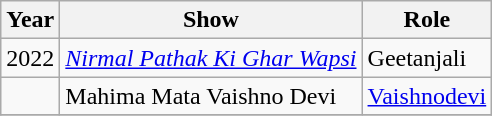<table class="wikitable sortable">
<tr>
<th>Year</th>
<th>Show</th>
<th>Role</th>
</tr>
<tr>
<td>2022</td>
<td><em><a href='#'>Nirmal Pathak Ki Ghar Wapsi</a></em></td>
<td>Geetanjali</td>
</tr>
<tr>
<td></td>
<td>Mahima Mata Vaishno Devi</td>
<td><a href='#'>Vaishnodevi</a></td>
</tr>
<tr>
</tr>
</table>
